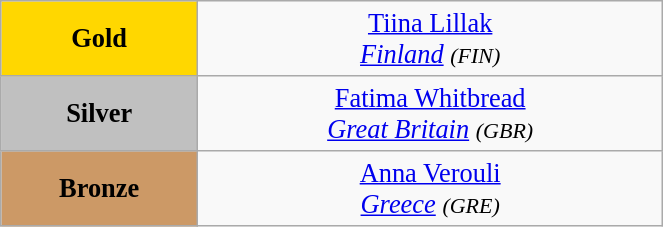<table class="wikitable" style=" text-align:center; font-size:110%;" width="35%">
<tr>
<td bgcolor="gold"><strong>Gold</strong></td>
<td> <a href='#'>Tiina Lillak</a><br><em><a href='#'>Finland</a> <small>(FIN)</small></em></td>
</tr>
<tr>
<td bgcolor="silver"><strong>Silver</strong></td>
<td> <a href='#'>Fatima Whitbread</a><br><em><a href='#'>Great Britain</a> <small>(GBR)</small></em></td>
</tr>
<tr>
<td bgcolor="CC9966"><strong>Bronze</strong></td>
<td> <a href='#'>Anna Verouli</a><br><em><a href='#'>Greece</a> <small>(GRE)</small></em></td>
</tr>
</table>
